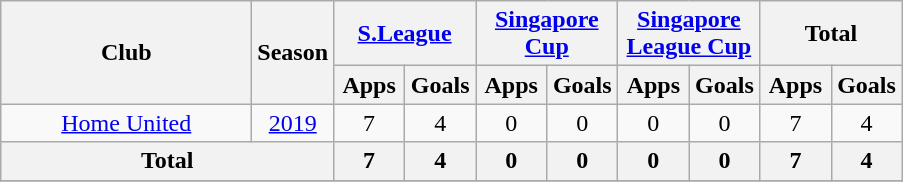<table class="wikitable" style="text-align:center">
<tr>
<th rowspan="2" width="160">Club</th>
<th rowspan="2">Season</th>
<th colspan="2"><a href='#'>S.League</a></th>
<th colspan="2"><a href='#'>Singapore Cup</a></th>
<th colspan="2"><a href='#'>Singapore<br>League Cup</a></th>
<th colspan="2">Total</th>
</tr>
<tr>
<th width="40">Apps</th>
<th width="40">Goals</th>
<th width="40">Apps</th>
<th width="40">Goals</th>
<th width="40">Apps</th>
<th width="40">Goals</th>
<th width="40">Apps</th>
<th width="40">Goals</th>
</tr>
<tr>
<td><a href='#'>Home United</a></td>
<td><a href='#'>2019</a></td>
<td>7</td>
<td>4</td>
<td>0</td>
<td>0</td>
<td>0</td>
<td>0</td>
<td>7</td>
<td>4</td>
</tr>
<tr>
<th colspan="2">Total</th>
<th>7</th>
<th>4</th>
<th>0</th>
<th>0</th>
<th>0</th>
<th>0</th>
<th>7</th>
<th>4</th>
</tr>
<tr>
</tr>
</table>
